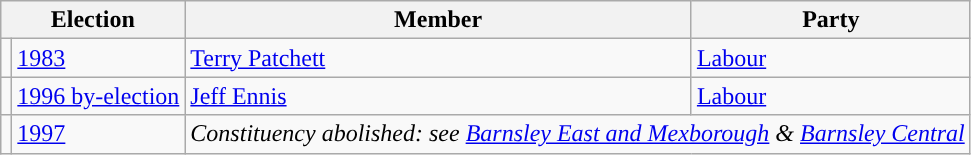<table class="wikitable">
<tr>
<th colspan="2">Election</th>
<th>Member</th>
<th>Party</th>
</tr>
<tr>
<td style="color:inherit;background-color: "></td>
<td><a href='#'>1983</a></td>
<td><a href='#'>Terry Patchett</a></td>
<td><a href='#'>Labour</a></td>
</tr>
<tr>
<td style="color:inherit;background-color: "></td>
<td><a href='#'>1996 by-election</a></td>
<td><a href='#'>Jeff Ennis</a></td>
<td><a href='#'>Labour</a></td>
</tr>
<tr>
<td></td>
<td><a href='#'>1997</a></td>
<td colspan="3"><em>Constituency abolished: see <a href='#'>Barnsley East and Mexborough</a> & <a href='#'>Barnsley Central</a></em></td>
</tr>
</table>
